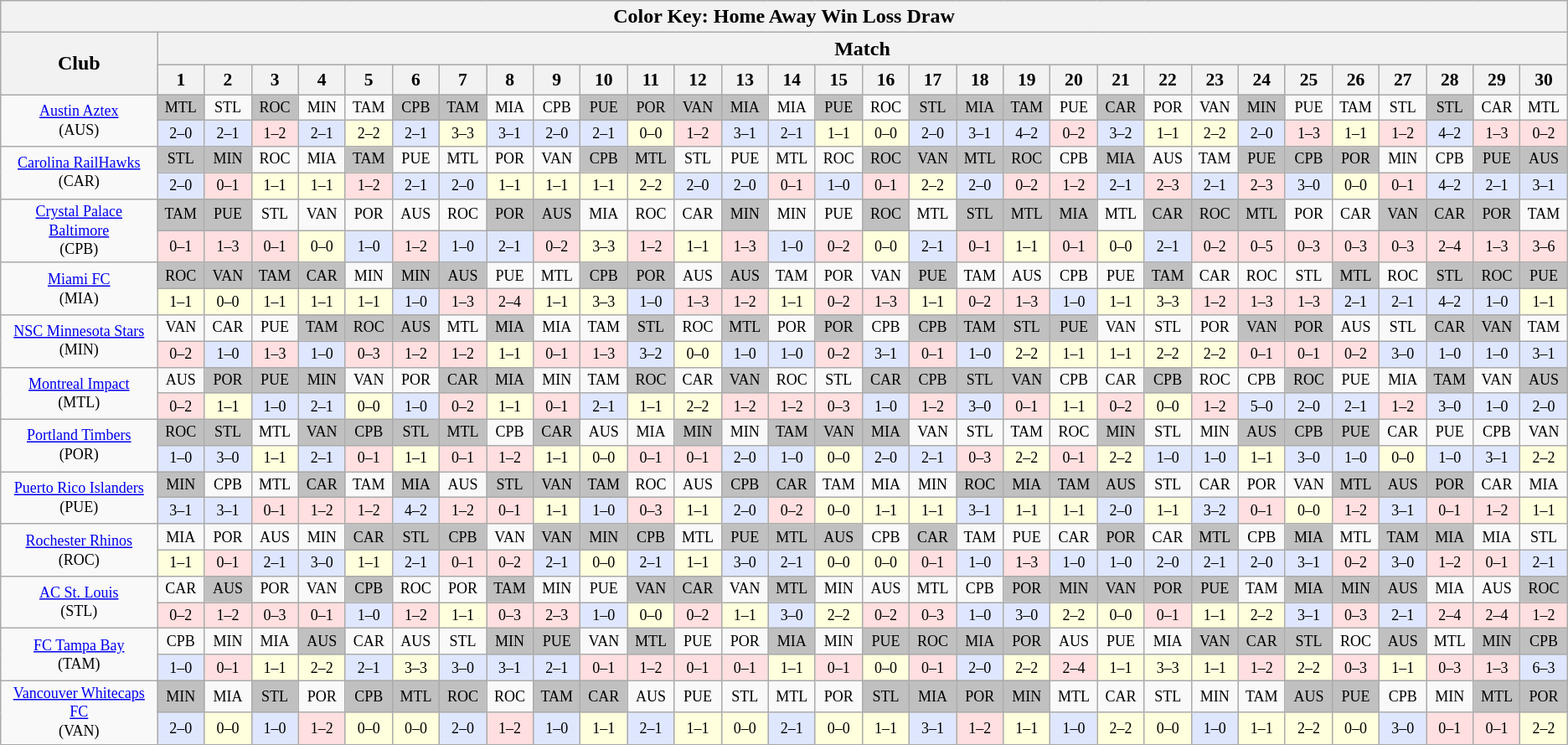<table class="wikitable" style="text-align:center;width=85%">
<tr>
<th colspan="31">Color Key: <span>Home</span>  <span>Away</span>   <span>Win</span>  <span>Loss</span>  <span>Draw</span></th>
</tr>
<tr>
<th width="10%" rowspan="2">Club</th>
<th width="90%" colspan="30">Match</th>
</tr>
<tr style="background-color:#CCCCCC; font-size: 90%">
<th width="3%">1</th>
<th width="3%">2</th>
<th width="3%">3</th>
<th width="3%">4</th>
<th width="3%">5</th>
<th width="3%">6</th>
<th width="3%">7</th>
<th width="3%">8</th>
<th width="3%">9</th>
<th width="3%">10</th>
<th width="3%">11</th>
<th width="3%">12</th>
<th width="3%">13</th>
<th width="3%">14</th>
<th width="3%">15</th>
<th width="3%">16</th>
<th width="3%">17</th>
<th width="3%">18</th>
<th width="3%">19</th>
<th width="3%">20</th>
<th width="3%">21</th>
<th width="3%">22</th>
<th width="3%">23</th>
<th width="3%">24</th>
<th width="3%">25</th>
<th width="3%">26</th>
<th width="3%">27</th>
<th width="3%">28</th>
<th width="3%">29</th>
<th width="3%">30<br></th>
</tr>
<tr style="font-size: 75%">
<td rowspan="2"><a href='#'>Austin Aztex</a><br>(AUS)</td>
<td bgcolor=#C0C0C0>MTL</td>
<td>STL</td>
<td bgcolor=#C0C0C0>ROC</td>
<td>MIN</td>
<td>TAM</td>
<td bgcolor=#C0C0C0>CPB</td>
<td bgcolor=#C0C0C0>TAM</td>
<td>MIA</td>
<td>CPB</td>
<td bgcolor=#C0C0C0>PUE</td>
<td bgcolor=#C0C0C0>POR</td>
<td bgcolor=#C0C0C0>VAN</td>
<td bgcolor=#C0C0C0>MIA</td>
<td>MIA</td>
<td bgcolor=#C0C0C0>PUE</td>
<td>ROC</td>
<td bgcolor=#C0C0C0>STL</td>
<td bgcolor=#C0C0C0>MIA</td>
<td bgcolor=#C0C0C0>TAM</td>
<td>PUE</td>
<td bgcolor=#C0C0C0>CAR</td>
<td>POR</td>
<td>VAN</td>
<td bgcolor=#C0C0C0>MIN</td>
<td>PUE</td>
<td>TAM</td>
<td>STL</td>
<td bgcolor=#C0C0C0>STL</td>
<td>CAR</td>
<td>MTL</td>
</tr>
<tr style="font-size: 75%">
<td bgcolor=#DFE7FF>2–0</td>
<td bgcolor=#DFE7FF>2–1</td>
<td bgcolor=#FFDFDF>1–2</td>
<td bgcolor=#DFE7FF>2–1</td>
<td bgcolor=#FFFFDD>2–2</td>
<td bgcolor=#DFE7FF>2–1</td>
<td bgcolor=#FFFFDD>3–3</td>
<td bgcolor=#DFE7FF>3–1</td>
<td bgcolor=#DFE7FF>2–0</td>
<td bgcolor=#DFE7FF>2–1</td>
<td bgcolor=#FFFFDD>0–0</td>
<td bgcolor=#FFDFDF>1–2</td>
<td bgcolor=#DFE7FF>3–1</td>
<td bgcolor=#DFE7FF>2–1</td>
<td bgcolor=#FFFFDD>1–1</td>
<td bgcolor=#FFFFDD>0–0</td>
<td bgcolor=#DFE7FF>2–0</td>
<td bgcolor=#DFE7FF>3–1</td>
<td bgcolor=#DFE7FF>4–2</td>
<td bgcolor=#FFDFDF>0–2</td>
<td bgcolor=#DFE7FF>3–2</td>
<td bgcolor=#FFFFDD>1–1</td>
<td bgcolor=#FFFFDD>2–2</td>
<td bgcolor=#DFE7FF>2–0</td>
<td bgcolor=#FFDFDF>1–3</td>
<td bgcolor=#FFFFDD>1–1</td>
<td bgcolor=#FFDFDF>1–2</td>
<td bgcolor=#DFE7FF>4–2</td>
<td bgcolor=#FFDFDF>1–3</td>
<td bgcolor=#FFDFDF>0–2</td>
</tr>
<tr style="font-size: 75%">
<td rowspan="2"><a href='#'>Carolina RailHawks</a><br>(CAR)</td>
<td bgcolor=#C0C0C0>STL</td>
<td bgcolor=#C0C0C0>MIN</td>
<td>ROC</td>
<td>MIA</td>
<td bgcolor=#C0C0C0>TAM</td>
<td>PUE</td>
<td>MTL</td>
<td>POR</td>
<td>VAN</td>
<td bgcolor=#C0C0C0>CPB</td>
<td bgcolor=#C0C0C0>MTL</td>
<td>STL</td>
<td>PUE</td>
<td>MTL</td>
<td>ROC</td>
<td bgcolor=#C0C0C0>ROC</td>
<td bgcolor=#C0C0C0>VAN</td>
<td bgcolor=#C0C0C0>MTL</td>
<td bgcolor=#C0C0C0>ROC</td>
<td>CPB</td>
<td bgcolor=#C0C0C0>MIA</td>
<td>AUS</td>
<td>TAM</td>
<td bgcolor=#C0C0C0>PUE</td>
<td bgcolor=#C0C0C0>CPB</td>
<td bgcolor=#C0C0C0>POR</td>
<td>MIN</td>
<td>CPB</td>
<td bgcolor=#C0C0C0>PUE</td>
<td bgcolor=#C0C0C0>AUS</td>
</tr>
<tr style="font-size: 75%">
<td bgcolor=#DFE7FF>2–0</td>
<td bgcolor=#FFDFDF>0–1</td>
<td bgcolor=#FFFFDD>1–1</td>
<td bgcolor=#FFFFDD>1–1</td>
<td bgcolor=#FFDFDF>1–2</td>
<td bgcolor=#DFE7FF>2–1</td>
<td bgcolor=#DFE7FF>2–0</td>
<td bgcolor=#FFFFDD>1–1</td>
<td bgcolor=#FFFFDD>1–1</td>
<td bgcolor=#FFFFDD>1–1</td>
<td bgcolor=#FFFFDD>2–2</td>
<td bgcolor=#DFE7FF>2–0</td>
<td bgcolor=#DFE7FF>2–0</td>
<td bgcolor=#FFDFDF>0–1</td>
<td bgcolor=#DFE7FF>1–0</td>
<td bgcolor=#FFDFDF>0–1</td>
<td bgcolor=#FFFFDD>2–2</td>
<td bgcolor=#DFE7FF>2–0</td>
<td bgcolor=#FFDFDF>0–2</td>
<td bgcolor=#FFDFDF>1–2</td>
<td bgcolor=#DFE7FF>2–1</td>
<td bgcolor=#FFDFDF>2–3</td>
<td bgcolor=#DFE7FF>2–1</td>
<td bgcolor=#FFDFDF>2–3</td>
<td bgcolor=#DFE7FF>3–0</td>
<td bgcolor=#FFFFDD>0–0</td>
<td bgcolor=#FFDFDF>0–1</td>
<td bgcolor=#DFE7FF>4–2</td>
<td bgcolor=#DFE7FF>2–1</td>
<td bgcolor=#DFE7FF>3–1</td>
</tr>
<tr style="font-size: 75%">
<td rowspan="2"><a href='#'>Crystal Palace Baltimore</a><br>(CPB)</td>
<td bgcolor=#C0C0C0>TAM</td>
<td bgcolor=#C0C0C0>PUE</td>
<td>STL</td>
<td>VAN</td>
<td>POR</td>
<td>AUS</td>
<td>ROC</td>
<td bgcolor=#C0C0C0>POR</td>
<td bgcolor=#C0C0C0>AUS</td>
<td>MIA</td>
<td>ROC</td>
<td>CAR</td>
<td bgcolor=#C0C0C0>MIN</td>
<td>MIN</td>
<td>PUE</td>
<td bgcolor=#C0C0C0>ROC</td>
<td>MTL</td>
<td bgcolor=#C0C0C0>STL</td>
<td bgcolor=#C0C0C0>MTL</td>
<td bgcolor=#C0C0C0>MIA</td>
<td>MTL</td>
<td bgcolor=#C0C0C0>CAR</td>
<td bgcolor=#C0C0C0>ROC</td>
<td bgcolor=#C0C0C0>MTL</td>
<td>POR</td>
<td>CAR</td>
<td bgcolor=#C0C0C0>VAN</td>
<td bgcolor=#C0C0C0>CAR</td>
<td bgcolor=#C0C0C0>POR</td>
<td>TAM</td>
</tr>
<tr style="font-size: 75%">
<td bgcolor=#FFDFDF>0–1</td>
<td bgcolor=#FFDFDF>1–3</td>
<td bgcolor=#FFDFDF>0–1</td>
<td bgcolor=#FFFFDD>0–0</td>
<td bgcolor=#DFE7FF>1–0</td>
<td bgcolor=#FFDFDF>1–2</td>
<td bgcolor=#DFE7FF>1–0</td>
<td bgcolor=#DFE7FF>2–1</td>
<td bgcolor=#FFDFDF>0–2</td>
<td bgcolor=#FFFFDD>3–3</td>
<td bgcolor=#FFDFDF>1–2</td>
<td bgcolor=#FFFFDD>1–1</td>
<td bgcolor=#FFDFDF>1–3</td>
<td bgcolor=#DFE7FF>1–0</td>
<td bgcolor=#FFDFDF>0–2</td>
<td bgcolor=#FFFFDD>0–0</td>
<td bgcolor=#DFE7FF>2–1</td>
<td bgcolor=#FFDFDF>0–1</td>
<td bgcolor=#FFFFDD>1–1</td>
<td bgcolor=#FFDFDF>0–1</td>
<td bgcolor=#FFFFDD>0–0</td>
<td bgcolor=#DFE7FF>2–1</td>
<td bgcolor=#FFDFDF>0–2</td>
<td bgcolor=#FFDFDF>0–5</td>
<td bgcolor=#FFDFDF>0–3</td>
<td bgcolor=#FFDFDF>0–3</td>
<td bgcolor=#FFDFDF>0–3</td>
<td bgcolor=#FFDFDF>2–4</td>
<td bgcolor=#FFDFDF>1–3</td>
<td bgcolor=#FFDFDF>3–6</td>
</tr>
<tr style="font-size: 75%">
<td rowspan="2"><a href='#'>Miami FC</a><br>(MIA)</td>
<td bgcolor=#C0C0C0>ROC</td>
<td bgcolor=#C0C0C0>VAN</td>
<td bgcolor=#C0C0C0>TAM</td>
<td bgcolor=#C0C0C0>CAR</td>
<td>MIN</td>
<td bgcolor=#C0C0C0>MIN</td>
<td bgcolor=#C0C0C0>AUS</td>
<td>PUE</td>
<td>MTL</td>
<td bgcolor=#C0C0C0>CPB</td>
<td bgcolor=#C0C0C0>POR</td>
<td>AUS</td>
<td bgcolor=#C0C0C0>AUS</td>
<td>TAM</td>
<td>POR</td>
<td>VAN</td>
<td bgcolor=#C0C0C0>PUE</td>
<td>TAM</td>
<td>AUS</td>
<td>CPB</td>
<td>PUE</td>
<td bgcolor=#C0C0C0>TAM</td>
<td>CAR</td>
<td>ROC</td>
<td>STL</td>
<td bgcolor=#C0C0C0>MTL</td>
<td>ROC</td>
<td bgcolor=#C0C0C0>STL</td>
<td bgcolor=#C0C0C0>ROC</td>
<td bgcolor=#C0C0C0>PUE</td>
</tr>
<tr style="font-size: 75%">
<td bgcolor=#FFFFDD>1–1</td>
<td bgcolor=#FFFFDD>0–0</td>
<td bgcolor=#FFFFDD>1–1</td>
<td bgcolor=#FFFFDD>1–1</td>
<td bgcolor=#FFFFDD>1–1</td>
<td bgcolor=#DFE7FF>1–0</td>
<td bgcolor=#FFDFDF>1–3</td>
<td bgcolor=#FFDFDF>2–4</td>
<td bgcolor=#FFFFDD>1–1</td>
<td bgcolor=#FFFFDD>3–3</td>
<td bgcolor=#DFE7FF>1–0</td>
<td bgcolor=#FFDFDF>1–3</td>
<td bgcolor=#FFDFDF>1–2</td>
<td bgcolor=#FFFFDD>1–1</td>
<td bgcolor=#FFDFDF>0–2</td>
<td bgcolor=#FFDFDF>1–3</td>
<td bgcolor=#FFFFDD>1–1</td>
<td bgcolor=#FFDFDF>0–2</td>
<td bgcolor=#FFDFDF>1–3</td>
<td bgcolor=#DFE7FF>1–0</td>
<td bgcolor=#FFFFDD>1–1</td>
<td bgcolor=#FFFFDD>3–3</td>
<td bgcolor=#FFDFDF>1–2</td>
<td bgcolor=#FFDFDF>1–3</td>
<td bgcolor=#FFDFDF>1–3</td>
<td bgcolor=#DFE7FF>2–1</td>
<td bgcolor=#DFE7FF>2–1</td>
<td bgcolor=#DFE7FF>4–2</td>
<td bgcolor=#DFE7FF>1–0</td>
<td bgcolor=#FFFFDD>1–1</td>
</tr>
<tr style="font-size: 75%">
<td rowspan="2"><a href='#'>NSC Minnesota Stars</a><br>(MIN)</td>
<td>VAN</td>
<td>CAR</td>
<td>PUE</td>
<td bgcolor=#C0C0C0>TAM</td>
<td bgcolor=#C0C0C0>ROC</td>
<td bgcolor=#C0C0C0>AUS</td>
<td>MTL</td>
<td bgcolor=#C0C0C0>MIA</td>
<td>MIA</td>
<td>TAM</td>
<td bgcolor=#C0C0C0>STL</td>
<td>ROC</td>
<td bgcolor=#C0C0C0>MTL</td>
<td>POR</td>
<td bgcolor=#C0C0C0>POR</td>
<td>CPB</td>
<td bgcolor=#C0C0C0>CPB</td>
<td bgcolor=#C0C0C0>TAM</td>
<td bgcolor=#C0C0C0>STL</td>
<td bgcolor=#C0C0C0>PUE</td>
<td>VAN</td>
<td>STL</td>
<td>POR</td>
<td bgcolor=#C0C0C0>VAN</td>
<td bgcolor=#C0C0C0>POR</td>
<td>AUS</td>
<td>STL</td>
<td bgcolor=#C0C0C0>CAR</td>
<td bgcolor=#C0C0C0>VAN</td>
<td>TAM</td>
</tr>
<tr style="font-size: 75%">
<td bgcolor=#FFDFDF>0–2</td>
<td bgcolor=#DFE7FF>1–0</td>
<td bgcolor=#FFDFDF>1–3</td>
<td bgcolor=#DFE7FF>1–0</td>
<td bgcolor=#FFDFDF>0–3</td>
<td bgcolor=#FFDFDF>1–2</td>
<td bgcolor=#FFDFDF>1–2</td>
<td bgcolor=#FFFFDD>1–1</td>
<td bgcolor=#FFDFDF>0–1</td>
<td bgcolor=#FFDFDF>1–3</td>
<td bgcolor=#DFE7FF>3–2</td>
<td bgcolor=#FFFFDD>0–0</td>
<td bgcolor=#DFE7FF>1–0</td>
<td bgcolor=#DFE7FF>1–0</td>
<td bgcolor=#FFDFDF>0–2</td>
<td bgcolor=#DFE7FF>3–1</td>
<td bgcolor=#FFDFDF>0–1</td>
<td bgcolor=#DFE7FF>1–0</td>
<td bgcolor=#FFFFDD>2–2</td>
<td bgcolor=#FFFFDD>1–1</td>
<td bgcolor=#FFFFDD>1–1</td>
<td bgcolor=#FFFFDD>2–2</td>
<td bgcolor=#FFFFDD>2–2</td>
<td bgcolor=#FFDFDF>0–1</td>
<td bgcolor=#FFDFDF>0–1</td>
<td bgcolor=#FFDFDF>0–2</td>
<td bgcolor=#DFE7FF>3–0</td>
<td bgcolor=#DFE7FF>1–0</td>
<td bgcolor=#DFE7FF>1–0</td>
<td bgcolor=#DFE7FF>3–1</td>
</tr>
<tr style="font-size: 75%">
<td rowspan="2"><a href='#'>Montreal Impact</a><br>(MTL)</td>
<td>AUS</td>
<td bgcolor=#C0C0C0>POR</td>
<td bgcolor=#C0C0C0>PUE</td>
<td bgcolor=#C0C0C0>MIN</td>
<td>VAN</td>
<td>POR</td>
<td bgcolor=#C0C0C0>CAR</td>
<td bgcolor=#C0C0C0>MIA</td>
<td>MIN</td>
<td>TAM</td>
<td bgcolor=#C0C0C0>ROC</td>
<td>CAR</td>
<td bgcolor=#C0C0C0>VAN</td>
<td>ROC</td>
<td>STL</td>
<td bgcolor=#C0C0C0>CAR</td>
<td bgcolor=#C0C0C0>CPB</td>
<td bgcolor=#C0C0C0>STL</td>
<td bgcolor=#C0C0C0>VAN</td>
<td>CPB</td>
<td>CAR</td>
<td bgcolor=#C0C0C0>CPB</td>
<td>ROC</td>
<td>CPB</td>
<td bgcolor=#C0C0C0>ROC</td>
<td>PUE</td>
<td>MIA</td>
<td bgcolor=#C0C0C0>TAM</td>
<td>VAN</td>
<td bgcolor=#C0C0C0>AUS</td>
</tr>
<tr style="font-size: 75%">
<td bgcolor=#FFDFDF>0–2</td>
<td bgcolor=#FFFFDD>1–1</td>
<td bgcolor=#DFE7FF>1–0</td>
<td bgcolor=#DFE7FF>2–1</td>
<td bgcolor=#FFFFDD>0–0</td>
<td bgcolor=#DFE7FF>1–0</td>
<td bgcolor=#FFDFDF>0–2</td>
<td bgcolor=#FFFFDD>1–1</td>
<td bgcolor=#FFDFDF>0–1</td>
<td bgcolor=#DFE7FF>2–1</td>
<td bgcolor=#FFFFDD>1–1</td>
<td bgcolor=#FFFFDD>2–2</td>
<td bgcolor=#FFDFDF>1–2</td>
<td bgcolor=#FFDFDF>1–2</td>
<td bgcolor=#FFDFDF>0–3</td>
<td bgcolor=#DFE7FF>1–0</td>
<td bgcolor=#FFDFDF>1–2</td>
<td bgcolor=#DFE7FF>3–0</td>
<td bgcolor=#FFDFDF>0–1</td>
<td bgcolor=#FFFFDD>1–1</td>
<td bgcolor=#FFDFDF>0–2</td>
<td bgcolor=#FFFFDD>0–0</td>
<td bgcolor=#FFDFDF>1–2</td>
<td bgcolor=#DFE7FF>5–0</td>
<td bgcolor=#DFE7FF>2–0</td>
<td bgcolor=#DFE7FF>2–1</td>
<td bgcolor=#FFDFDF>1–2</td>
<td bgcolor=#DFE7FF>3–0</td>
<td bgcolor=#DFE7FF>1–0</td>
<td bgcolor=#DFE7FF>2–0</td>
</tr>
<tr style="font-size: 75%">
<td rowspan="2"><a href='#'>Portland Timbers</a><br>(POR)</td>
<td bgcolor=#C0C0C0>ROC</td>
<td bgcolor=#C0C0C0>STL</td>
<td>MTL</td>
<td bgcolor=#C0C0C0>VAN</td>
<td bgcolor=#C0C0C0>CPB</td>
<td bgcolor=#C0C0C0>STL</td>
<td bgcolor=#C0C0C0>MTL</td>
<td>CPB</td>
<td bgcolor=#C0C0C0>CAR</td>
<td>AUS</td>
<td>MIA</td>
<td bgcolor=#C0C0C0>MIN</td>
<td>MIN</td>
<td bgcolor=#C0C0C0>TAM</td>
<td bgcolor=#C0C0C0>VAN</td>
<td bgcolor=#C0C0C0>MIA</td>
<td>VAN</td>
<td>STL</td>
<td>TAM</td>
<td>ROC</td>
<td bgcolor=#C0C0C0>MIN</td>
<td>STL</td>
<td>MIN</td>
<td bgcolor=#C0C0C0>AUS</td>
<td bgcolor=#C0C0C0>CPB</td>
<td bgcolor=#C0C0C0>PUE</td>
<td>CAR</td>
<td>PUE</td>
<td>CPB</td>
<td>VAN</td>
</tr>
<tr style="font-size: 75%">
<td bgcolor=#DFE7FF>1–0</td>
<td bgcolor=#DFE7FF>3–0</td>
<td bgcolor=#FFFFDD>1–1</td>
<td bgcolor=#DFE7FF>2–1</td>
<td bgcolor=#FFDFDF>0–1</td>
<td bgcolor=#FFFFDD>1–1</td>
<td bgcolor=#FFDFDF>0–1</td>
<td bgcolor=#FFDFDF>1–2</td>
<td bgcolor=#FFFFDD>1–1</td>
<td bgcolor=#FFFFDD>0–0</td>
<td bgcolor=#FFDFDF>0–1</td>
<td bgcolor=#FFDFDF>0–1</td>
<td bgcolor=#DFE7FF>2–0</td>
<td bgcolor=#DFE7FF>1–0</td>
<td bgcolor=#FFFFDD>0–0</td>
<td bgcolor=#DFE7FF>2–0</td>
<td bgcolor=#DFE7FF>2–1</td>
<td bgcolor=#FFDFDF>0–3</td>
<td bgcolor=#FFFFDD>2–2</td>
<td bgcolor=#FFDFDF>0–1</td>
<td bgcolor=#FFFFDD>2–2</td>
<td bgcolor=#DFE7FF>1–0</td>
<td bgcolor=#DFE7FF>1–0</td>
<td bgcolor=#FFFFDD>1–1</td>
<td bgcolor=#DFE7FF>3–0</td>
<td bgcolor=#DFE7FF>1–0</td>
<td bgcolor=#FFFFDD>0–0</td>
<td bgcolor=#DFE7FF>1–0</td>
<td bgcolor=#DFE7FF>3–1</td>
<td bgcolor=#FFFFDD>2–2</td>
</tr>
<tr style="font-size: 75%">
<td rowspan="2"><a href='#'>Puerto Rico Islanders</a><br>(PUE)</td>
<td bgcolor=#C0C0C0>MIN</td>
<td>CPB</td>
<td>MTL</td>
<td bgcolor=#C0C0C0>CAR</td>
<td>TAM</td>
<td bgcolor=#C0C0C0>MIA</td>
<td>AUS</td>
<td bgcolor=#C0C0C0>STL</td>
<td bgcolor=#C0C0C0>VAN</td>
<td bgcolor=#C0C0C0>TAM</td>
<td>ROC</td>
<td>AUS</td>
<td bgcolor=#C0C0C0>CPB</td>
<td bgcolor=#C0C0C0>CAR</td>
<td>TAM</td>
<td>MIA</td>
<td>MIN</td>
<td bgcolor=#C0C0C0>ROC</td>
<td bgcolor=#C0C0C0>MIA</td>
<td bgcolor=#C0C0C0>TAM</td>
<td bgcolor=#C0C0C0>AUS</td>
<td>STL</td>
<td>CAR</td>
<td>POR</td>
<td>VAN</td>
<td bgcolor=#C0C0C0>MTL</td>
<td bgcolor=#C0C0C0>AUS</td>
<td bgcolor=#C0C0C0>POR</td>
<td C0C0C0>CAR</td>
<td C0C0C0>MIA</td>
</tr>
<tr style="font-size: 75%">
<td bgcolor=#DFE7FF>3–1</td>
<td bgcolor=#DFE7FF>3–1</td>
<td bgcolor=#FFDFDF>0–1</td>
<td bgcolor=#FFDFDF>1–2</td>
<td bgcolor=#FFDFDF>1–2</td>
<td bgcolor=#DFE7FF>4–2</td>
<td bgcolor=#FFDFDF>1–2</td>
<td bgcolor=#FFDFDF>0–1</td>
<td bgcolor=#FFFFDD>1–1</td>
<td bgcolor=#DFE7FF>1–0</td>
<td bgcolor=#FFDFDF>0–3</td>
<td bgcolor=#FFFFDD>1–1</td>
<td bgcolor=#DFE7FF>2–0</td>
<td bgcolor=#FFDFDF>0–2</td>
<td bgcolor=#FFFFDD>0–0</td>
<td bgcolor=#FFFFDD>1–1</td>
<td bgcolor=#FFFFDD>1–1</td>
<td bgcolor=#DFE7FF>3–1</td>
<td bgcolor=#FFFFDD>1–1</td>
<td bgcolor=#FFFFDD>1–1</td>
<td bgcolor=#DFE7FF>2–0</td>
<td bgcolor=#FFFFDD>1–1</td>
<td bgcolor=#DFE7FF>3–2</td>
<td bgcolor=#FFDFDF>0–1</td>
<td bgcolor=#FFFFDD>0–0</td>
<td bgcolor=#FFDFDF>1–2</td>
<td bgcolor=#DFE7FF>3–1</td>
<td bgcolor=#FFDFDF>0–1</td>
<td bgcolor=#FFDFDF>1–2</td>
<td bgcolor=#FFFFDD>1–1</td>
</tr>
<tr style="font-size: 75%">
<td rowspan="2"><a href='#'>Rochester Rhinos</a><br>(ROC)</td>
<td>MIA</td>
<td>POR</td>
<td>AUS</td>
<td>MIN</td>
<td bgcolor=#C0C0C0>CAR</td>
<td bgcolor=#C0C0C0>STL</td>
<td bgcolor=#C0C0C0>CPB</td>
<td>VAN</td>
<td bgcolor=#C0C0C0>VAN</td>
<td bgcolor=#C0C0C0>MIN</td>
<td bgcolor=#C0C0C0>CPB</td>
<td>MTL</td>
<td bgcolor=#C0C0C0>PUE</td>
<td bgcolor=#C0C0C0>MTL</td>
<td bgcolor=#C0C0C0>AUS</td>
<td>CPB</td>
<td bgcolor=#C0C0C0>CAR</td>
<td>TAM</td>
<td>PUE</td>
<td>CAR</td>
<td bgcolor=#C0C0C0>POR</td>
<td>CAR</td>
<td bgcolor=#C0C0C0>MTL</td>
<td>CPB</td>
<td bgcolor=#C0C0C0>MIA</td>
<td>MTL</td>
<td bgcolor=#C0C0C0>TAM</td>
<td bgcolor=#C0C0C0>MIA</td>
<td>MIA</td>
<td>STL</td>
</tr>
<tr style="font-size: 75%">
<td bgcolor=#FFFFDD>1–1</td>
<td bgcolor=#FFDFDF>0–1</td>
<td bgcolor=#DFE7FF>2–1</td>
<td bgcolor=#DFE7FF>3–0</td>
<td bgcolor=#FFFFDD>1–1</td>
<td bgcolor=#DFE7FF>2–1</td>
<td bgcolor=#FFDFDF>0–1</td>
<td bgcolor=#FFDFDF>0–2</td>
<td bgcolor=#DFE7FF>2–1</td>
<td bgcolor=#FFFFDD>0–0</td>
<td bgcolor=#DFE7FF>2–1</td>
<td bgcolor=#FFFFDD>1–1</td>
<td bgcolor=#DFE7FF>3–0</td>
<td bgcolor=#DFE7FF>2–1</td>
<td bgcolor=#FFFFDD>0–0</td>
<td bgcolor=#FFFFDD>0–0</td>
<td bgcolor=#FFDFDF>0–1</td>
<td bgcolor=#DFE7FF>1–0</td>
<td bgcolor=#FFDFDF>1–3</td>
<td bgcolor=#DFE7FF>1–0</td>
<td bgcolor=#DFE7FF>1–0</td>
<td bgcolor=#DFE7FF>2–0</td>
<td bgcolor=#DFE7FF>2–1</td>
<td bgcolor=#DFE7FF>2–0</td>
<td bgcolor=#DFE7FF>3–1</td>
<td bgcolor=#FFDFDF>0–2</td>
<td bgcolor=#DFE7FF>3–0</td>
<td bgcolor=#FFDFDF>1–2</td>
<td bgcolor=#FFDFDF>0–1</td>
<td bgcolor=#DFE7FF>2–1</td>
</tr>
<tr style="font-size: 75%">
<td rowspan="2"><a href='#'>AC St. Louis</a><br>(STL)</td>
<td>CAR</td>
<td bgcolor=#C0C0C0>AUS</td>
<td>POR</td>
<td>VAN</td>
<td bgcolor=#C0C0C0>CPB</td>
<td>ROC</td>
<td>POR</td>
<td bgcolor=#C0C0C0>TAM</td>
<td>MIN</td>
<td>PUE</td>
<td bgcolor=#C0C0C0>VAN</td>
<td bgcolor=#C0C0C0>CAR</td>
<td>VAN</td>
<td bgcolor=#C0C0C0>MTL</td>
<td>MIN</td>
<td>AUS</td>
<td>MTL</td>
<td>CPB</td>
<td bgcolor=#C0C0C0>POR</td>
<td bgcolor=#C0C0C0>MIN</td>
<td bgcolor=#C0C0C0>VAN</td>
<td bgcolor=#C0C0C0>POR</td>
<td bgcolor=#C0C0C0>PUE</td>
<td>TAM</td>
<td bgcolor=#C0C0C0>MIA</td>
<td bgcolor=#C0C0C0>MIN</td>
<td bgcolor=#C0C0C0>AUS</td>
<td>MIA</td>
<td>AUS</td>
<td bgcolor=#C0C0C0>ROC</td>
</tr>
<tr style="font-size: 75%">
<td bgcolor=#FFDFDF>0–2</td>
<td bgcolor=#FFDFDF>1–2</td>
<td bgcolor=#FFDFDF>0–3</td>
<td bgcolor=#FFDFDF>0–1</td>
<td bgcolor=#DFE7FF>1–0</td>
<td bgcolor=#FFDFDF>1–2</td>
<td bgcolor=#FFFFDD>1–1</td>
<td bgcolor=#FFDFDF>0–3</td>
<td bgcolor=#FFDFDF>2–3</td>
<td bgcolor=#DFE7FF>1–0</td>
<td bgcolor=#FFFFDD>0–0</td>
<td bgcolor=#FFDFDF>0–2</td>
<td bgcolor=#FFFFDD>1–1</td>
<td bgcolor=#DFE7FF>3–0</td>
<td bgcolor=#FFFFDD>2–2</td>
<td bgcolor=#FFDFDF>0–2</td>
<td bgcolor=#FFDFDF>0–3</td>
<td bgcolor=#DFE7FF>1–0</td>
<td bgcolor=#DFE7FF>3–0</td>
<td bgcolor=#FFFFDD>2–2</td>
<td bgcolor=#FFFFDD>0–0</td>
<td bgcolor=#FFDFDF>0–1</td>
<td bgcolor=#FFFFDD>1–1</td>
<td bgcolor=#FFFFDD>2–2</td>
<td bgcolor=#DFE7FF>3–1</td>
<td bgcolor=#FFDFDF>0–3</td>
<td bgcolor=#DFE7FF>2–1</td>
<td bgcolor=#FFDFDF>2–4</td>
<td bgcolor=#FFDFDF>2–4</td>
<td bgcolor=#FFDFDF>1–2</td>
</tr>
<tr style="font-size: 75%">
<td rowspan="2"><a href='#'>FC Tampa Bay</a><br>(TAM)</td>
<td>CPB</td>
<td>MIN</td>
<td>MIA</td>
<td bgcolor=#C0C0C0>AUS</td>
<td>CAR</td>
<td>AUS</td>
<td>STL</td>
<td bgcolor=#C0C0C0>MIN</td>
<td bgcolor=#C0C0C0>PUE</td>
<td>VAN</td>
<td bgcolor=#C0C0C0>MTL</td>
<td>PUE</td>
<td>POR</td>
<td bgcolor=#C0C0C0>MIA</td>
<td>MIN</td>
<td bgcolor=#C0C0C0>PUE</td>
<td bgcolor=#C0C0C0>ROC</td>
<td bgcolor=#C0C0C0>MIA</td>
<td bgcolor=#C0C0C0>POR</td>
<td>AUS</td>
<td>PUE</td>
<td>MIA</td>
<td bgcolor=#C0C0C0>VAN</td>
<td bgcolor=#C0C0C0>CAR</td>
<td bgcolor=#C0C0C0>STL</td>
<td>ROC</td>
<td bgcolor=#C0C0C0>AUS</td>
<td>MTL</td>
<td bgcolor=#C0C0C0>MIN</td>
<td bgcolor=#C0C0C0>CPB</td>
</tr>
<tr style="font-size: 75%">
<td bgcolor=#DFE7FF>1–0</td>
<td bgcolor=#FFDFDF>0–1</td>
<td bgcolor=#FFFFDD>1–1</td>
<td bgcolor=#FFFFDD>2–2</td>
<td bgcolor=#DFE7FF>2–1</td>
<td bgcolor=#FFFFDD>3–3</td>
<td bgcolor=#DFE7FF>3–0</td>
<td bgcolor=#DFE7FF>3–1</td>
<td bgcolor=#DFE7FF>2–1</td>
<td bgcolor=#FFDFDF>0–1</td>
<td bgcolor=#FFDFDF>1–2</td>
<td bgcolor=#FFDFDF>0–1</td>
<td bgcolor=#FFDFDF>0–1</td>
<td bgcolor=#FFFFDD>1–1</td>
<td bgcolor=#FFDFDF>0–1</td>
<td bgcolor=#FFFFDD>0–0</td>
<td bgcolor=#FFDFDF>0–1</td>
<td bgcolor=#DFE7FF>2–0</td>
<td bgcolor=#FFFFDD>2–2</td>
<td bgcolor=#FFDFDF>2–4</td>
<td bgcolor=#FFFFDD>1–1</td>
<td bgcolor=#FFFFDD>3–3</td>
<td bgcolor=#FFFFDD>1–1</td>
<td bgcolor=#FFDFDF>1–2</td>
<td bgcolor=#FFFFDD>2–2</td>
<td bgcolor=#FFDFDF>0–3</td>
<td bgcolor=#FFFFDD>1–1</td>
<td bgcolor=#FFDFDF>0–3</td>
<td bgcolor=#FFDFDF>1–3</td>
<td bgcolor=#DFE7FF>6–3</td>
</tr>
<tr style="font-size: 75%">
<td rowspan="2"><a href='#'>Vancouver Whitecaps FC</a><br>(VAN)</td>
<td bgcolor=#C0C0C0>MIN</td>
<td>MIA</td>
<td bgcolor=#C0C0C0>STL</td>
<td>POR</td>
<td bgcolor=#C0C0C0>CPB</td>
<td bgcolor=#C0C0C0>MTL</td>
<td bgcolor=#C0C0C0>ROC</td>
<td>ROC</td>
<td bgcolor=#C0C0C0>TAM</td>
<td bgcolor=#C0C0C0>CAR</td>
<td>AUS</td>
<td>PUE</td>
<td>STL</td>
<td>MTL</td>
<td>POR</td>
<td bgcolor=#C0C0C0>STL</td>
<td bgcolor=#C0C0C0>MIA</td>
<td bgcolor=#C0C0C0>POR</td>
<td bgcolor=#C0C0C0>MIN</td>
<td>MTL</td>
<td>CAR</td>
<td>STL</td>
<td>MIN</td>
<td>TAM</td>
<td bgcolor=#C0C0C0>AUS</td>
<td bgcolor=#C0C0C0>PUE</td>
<td>CPB</td>
<td>MIN</td>
<td bgcolor=#C0C0C0>MTL</td>
<td bgcolor=#C0C0C0>POR</td>
</tr>
<tr style="font-size: 75%">
<td bgcolor=#DFE7FF>2–0</td>
<td bgcolor=#FFFFDD>0–0</td>
<td bgcolor=#DFE7FF>1–0</td>
<td bgcolor=#FFDFDF>1–2</td>
<td bgcolor=#FFFFDD>0–0</td>
<td bgcolor=#FFFFDD>0–0</td>
<td bgcolor=#DFE7FF>2–0</td>
<td bgcolor=#FFDFDF>1–2</td>
<td bgcolor=#DFE7FF>1–0</td>
<td bgcolor=#FFFFDD>1–1</td>
<td bgcolor=#DFE7FF>2–1</td>
<td bgcolor=#FFFFDD>1–1</td>
<td bgcolor=#FFFFDD>0–0</td>
<td bgcolor=#DFE7FF>2–1</td>
<td bgcolor=#FFFFDD>0–0</td>
<td bgcolor=#FFFFDD>1–1</td>
<td bgcolor=#DFE7FF>3–1</td>
<td bgcolor=#FFDFDF>1–2</td>
<td bgcolor=#FFFFDD>1–1</td>
<td bgcolor=#DFE7FF>1–0</td>
<td bgcolor=#FFFFDD>2–2</td>
<td bgcolor=#FFFFDD>0–0</td>
<td bgcolor=#DFE7FF>1–0</td>
<td bgcolor=#FFFFDD>1–1</td>
<td bgcolor=#FFFFDD>2–2</td>
<td bgcolor=#FFFFDD>0–0</td>
<td bgcolor=#DFE7FF>3–0</td>
<td bgcolor=#FFDFDF>0–1</td>
<td bgcolor=#FFDFDF>0–1</td>
<td bgcolor=#FFFFDD>2–2</td>
</tr>
<tr style="font-size: 75%">
</tr>
</table>
